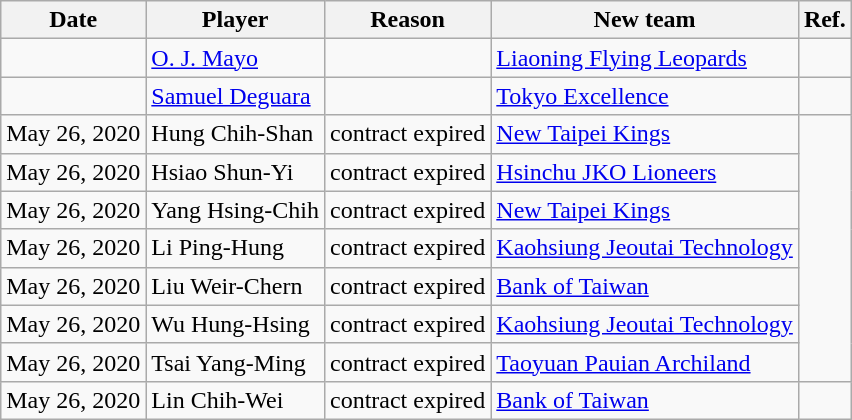<table class="wikitable">
<tr>
<th>Date</th>
<th>Player</th>
<th>Reason</th>
<th>New team</th>
<th>Ref.</th>
</tr>
<tr>
<td></td>
<td><a href='#'>O. J. Mayo</a></td>
<td></td>
<td><a href='#'>Liaoning Flying Leopards</a></td>
<td></td>
</tr>
<tr>
<td></td>
<td><a href='#'>Samuel Deguara</a></td>
<td></td>
<td><a href='#'>Tokyo Excellence</a></td>
<td></td>
</tr>
<tr>
<td>May 26, 2020</td>
<td>Hung Chih-Shan</td>
<td>contract expired</td>
<td><a href='#'>New Taipei Kings</a></td>
<td rowspan=7></td>
</tr>
<tr>
<td>May 26, 2020</td>
<td>Hsiao Shun-Yi</td>
<td>contract expired</td>
<td><a href='#'>Hsinchu JKO Lioneers</a></td>
</tr>
<tr>
<td>May 26, 2020</td>
<td>Yang Hsing-Chih</td>
<td>contract expired</td>
<td><a href='#'>New Taipei Kings</a></td>
</tr>
<tr>
<td>May 26, 2020</td>
<td>Li Ping-Hung</td>
<td>contract expired</td>
<td><a href='#'>Kaohsiung Jeoutai Technology</a></td>
</tr>
<tr>
<td>May 26, 2020</td>
<td>Liu Weir-Chern</td>
<td>contract expired</td>
<td><a href='#'>Bank of Taiwan</a></td>
</tr>
<tr>
<td>May 26, 2020</td>
<td>Wu Hung-Hsing</td>
<td>contract expired</td>
<td><a href='#'>Kaohsiung Jeoutai Technology</a></td>
</tr>
<tr>
<td>May 26, 2020</td>
<td>Tsai Yang-Ming</td>
<td>contract expired</td>
<td><a href='#'>Taoyuan Pauian Archiland</a></td>
</tr>
<tr>
<td>May 26, 2020</td>
<td>Lin Chih-Wei</td>
<td>contract expired</td>
<td><a href='#'>Bank of Taiwan</a></td>
<td></td>
</tr>
</table>
